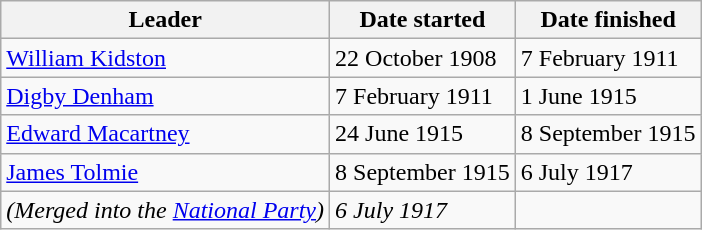<table class="wikitable">
<tr>
<th>Leader</th>
<th>Date started</th>
<th>Date finished</th>
</tr>
<tr>
<td><a href='#'>William Kidston</a></td>
<td>22 October 1908</td>
<td>7 February 1911</td>
</tr>
<tr>
<td><a href='#'>Digby Denham</a></td>
<td>7 February 1911</td>
<td>1 June 1915</td>
</tr>
<tr>
<td><a href='#'>Edward Macartney</a></td>
<td>24 June 1915</td>
<td>8 September 1915</td>
</tr>
<tr>
<td><a href='#'>James Tolmie</a></td>
<td>8 September 1915</td>
<td>6 July 1917</td>
</tr>
<tr>
<td><em>(Merged into the <a href='#'>National Party</a>)</em></td>
<td><em>6 July 1917</em></td>
<td></td>
</tr>
</table>
